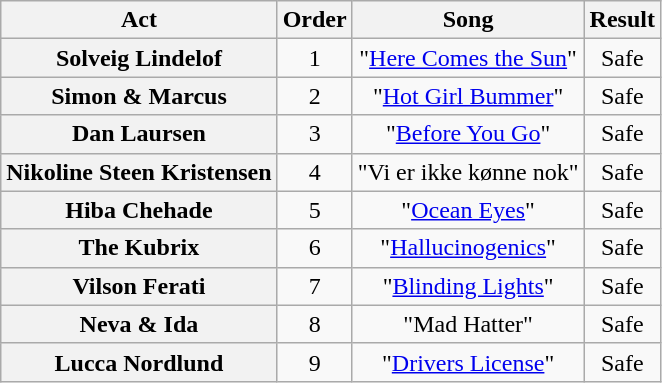<table class="wikitable plainrowheaders" style="text-align:center;">
<tr>
<th scope="col">Act</th>
<th scope="col">Order</th>
<th scope="col">Song</th>
<th scope="col">Result</th>
</tr>
<tr>
<th scope=row>Solveig Lindelof</th>
<td>1</td>
<td>"<a href='#'>Here Comes the Sun</a>"</td>
<td>Safe</td>
</tr>
<tr>
<th scope=row>Simon & Marcus</th>
<td>2</td>
<td>"<a href='#'>Hot Girl Bummer</a>"</td>
<td>Safe</td>
</tr>
<tr>
<th scope=row>Dan Laursen</th>
<td>3</td>
<td>"<a href='#'>Before You Go</a>"</td>
<td>Safe</td>
</tr>
<tr>
<th scope=row>Nikoline Steen Kristensen</th>
<td>4</td>
<td>"Vi er ikke kønne nok"</td>
<td>Safe</td>
</tr>
<tr>
<th scope=row>Hiba Chehade</th>
<td>5</td>
<td>"<a href='#'>Ocean Eyes</a>"</td>
<td>Safe</td>
</tr>
<tr>
<th scope=row>The Kubrix</th>
<td>6</td>
<td>"<a href='#'>Hallucinogenics</a>"</td>
<td>Safe</td>
</tr>
<tr>
<th scope=row>Vilson Ferati</th>
<td>7</td>
<td>"<a href='#'>Blinding Lights</a>"</td>
<td>Safe</td>
</tr>
<tr>
<th scope=row>Neva & Ida</th>
<td>8</td>
<td>"Mad Hatter"</td>
<td>Safe</td>
</tr>
<tr>
<th scope=row>Lucca Nordlund</th>
<td>9</td>
<td>"<a href='#'>Drivers License</a>"</td>
<td>Safe</td>
</tr>
</table>
